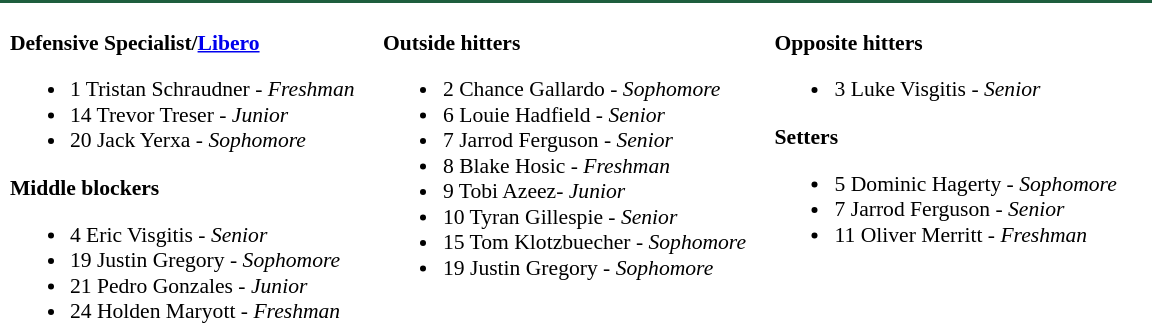<table class="toccolours" style="border-collapse:collapse; font-size:90%;">
<tr>
<td colspan="7" style=background:#1E5E3E;color:#FFFFFF; border: 2px solid #FFC72C;></td>
</tr>
<tr>
</tr>
<tr>
<td width="03"> </td>
<td valign="top"><br><strong>Defensive Specialist/<a href='#'>Libero</a></strong><ul><li>1 Tristan Schraudner - <em>Freshman</em></li><li>14 Trevor Treser - <em>Junior</em></li><li>20 Jack Yerxa - <em>Sophomore</em></li></ul><strong>Middle blockers</strong><ul><li>4 Eric Visgitis - <em>Senior</em></li><li>19 Justin Gregory - <em>Sophomore</em></li><li>21 Pedro Gonzales - <em>Junior</em></li><li>24 Holden Maryott  - <em>Freshman</em></li></ul></td>
<td width="15"> </td>
<td valign="top"><br><strong>Outside hitters</strong><ul><li>2 Chance Gallardo - <em>Sophomore</em></li><li>6 Louie Hadfield - <em>Senior</em></li><li>7 Jarrod Ferguson - <em>Senior</em></li><li>8 Blake Hosic - <em>Freshman</em></li><li>9 Tobi Azeez- <em>Junior</em></li><li>10 Tyran Gillespie - <em>Senior</em></li><li>15 Tom Klotzbuecher - <em>Sophomore</em></li><li>19 Justin Gregory - <em>Sophomore</em></li></ul></td>
<td width="15"> </td>
<td valign="top"><br><strong>Opposite hitters</strong><ul><li>3 Luke Visgitis - <em>Senior</em></li></ul><strong>Setters</strong><ul><li>5 Dominic Hagerty - <em>Sophomore</em></li><li>7 Jarrod Ferguson - <em>Senior</em></li><li>11 Oliver Merritt - <em>Freshman</em></li></ul></td>
<td width="20"> </td>
</tr>
</table>
